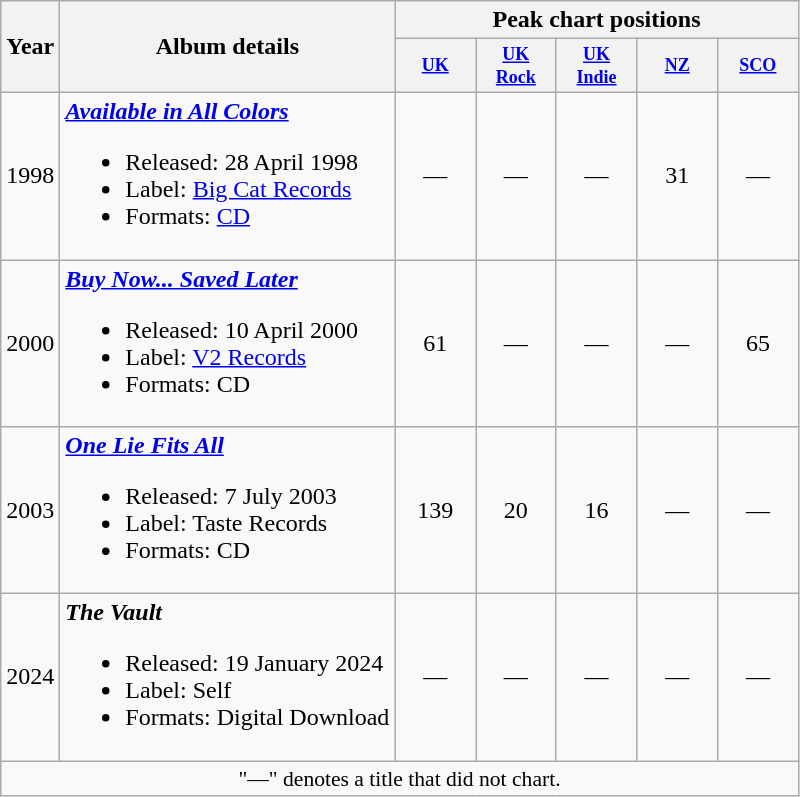<table class="wikitable" style=text-align:center;>
<tr>
<th rowspan="2">Year</th>
<th rowspan="2">Album details</th>
<th colspan="5">Peak chart positions</th>
</tr>
<tr>
<th style="width:4em;font-size:75%"><a href='#'>UK</a><br></th>
<th style="width:4em;font-size:75%"><a href='#'>UK<br>Rock</a><br></th>
<th style="width:4em;font-size:75%"><a href='#'>UK<br>Indie</a><br></th>
<th style="width:4em;font-size:75%"><a href='#'>NZ</a><br></th>
<th style="width:4em;font-size:75%"><a href='#'>SCO</a><br></th>
</tr>
<tr>
<td>1998</td>
<td align="left"><strong><em><a href='#'>Available in All Colors</a></em></strong><br><ul><li>Released: 28 April 1998</li><li>Label: <a href='#'>Big Cat Records</a></li><li>Formats: <a href='#'>CD</a></li></ul></td>
<td>—</td>
<td>—</td>
<td>—</td>
<td>31</td>
<td>—</td>
</tr>
<tr>
<td>2000</td>
<td align="left"><strong><em><a href='#'>Buy Now... Saved Later</a></em></strong><br><ul><li>Released: 10 April 2000</li><li>Label: <a href='#'>V2 Records</a></li><li>Formats: CD</li></ul></td>
<td>61</td>
<td>—</td>
<td>—</td>
<td>—</td>
<td>65</td>
</tr>
<tr>
<td>2003</td>
<td align="left"><strong><em><a href='#'>One Lie Fits All</a></em></strong><br><ul><li>Released: 7 July 2003</li><li>Label: Taste Records</li><li>Formats: CD</li></ul></td>
<td>139</td>
<td>20</td>
<td>16</td>
<td>—</td>
<td>—</td>
</tr>
<tr>
<td>2024</td>
<td align="left"><strong><em>The Vault</em></strong><br><ul><li>Released: 19 January 2024</li><li>Label: Self</li><li>Formats: Digital Download</li></ul></td>
<td>—</td>
<td>—</td>
<td>—</td>
<td>—</td>
<td>—</td>
</tr>
<tr>
<td colspan="7" style="font-size:90%">"—" denotes a title that did not chart.</td>
</tr>
</table>
